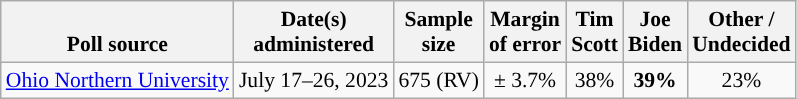<table class="wikitable sortable mw-datatable" style="font-size:90%;text-align:center;line-height:17px">
<tr valign=bottom>
<th>Poll source</th>
<th>Date(s)<br>administered</th>
<th>Sample<br>size</th>
<th>Margin<br>of error</th>
<th class="unsortable">Tim<br>Scott<br></th>
<th class="unsortable">Joe<br>Biden<br></th>
<th class="unsortable">Other /<br>Undecided</th>
</tr>
<tr>
<td style="text-align:left;"><a href='#'>Ohio Northern University</a></td>
<td data-sort-value="2023-07-26">July 17–26, 2023</td>
<td>675 (RV)</td>
<td>± 3.7%</td>
<td>38%</td>
<td style="color:black;background-color:"><strong>39%</strong></td>
<td>23%</td>
</tr>
</table>
